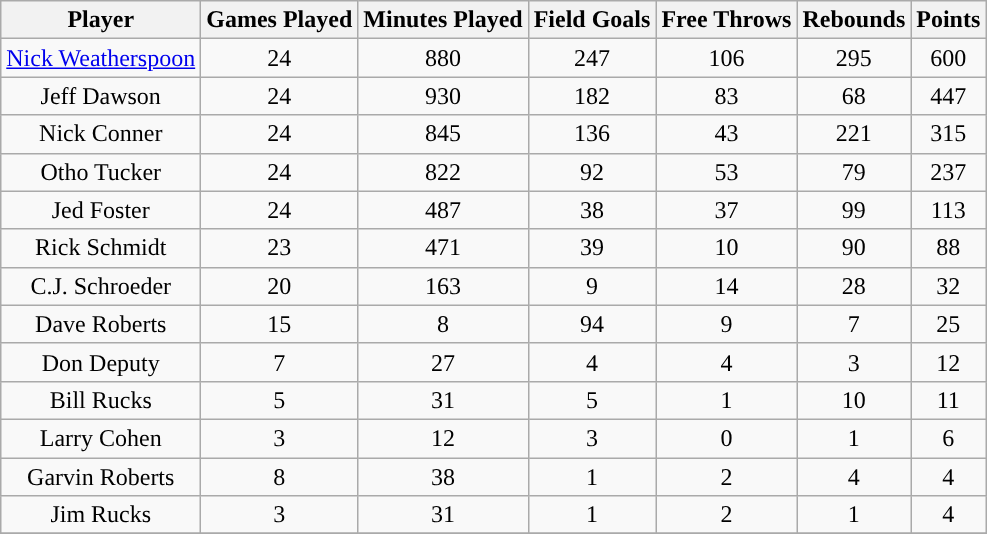<table class="wikitable sortable">
<tr>
<th>Player</th>
<th>Games Played</th>
<th>Minutes Played</th>
<th>Field Goals</th>
<th>Free Throws</th>
<th>Rebounds</th>
<th>Points</th>
</tr>
<tr align="center" bgcolor="">
<td><a href='#'>Nick Weatherspoon</a></td>
<td>24</td>
<td>880</td>
<td>247</td>
<td>106</td>
<td>295</td>
<td>600</td>
</tr>
<tr align="center" bgcolor="">
<td>Jeff Dawson</td>
<td>24</td>
<td>930</td>
<td>182</td>
<td>83</td>
<td>68</td>
<td>447</td>
</tr>
<tr align="center" bgcolor="">
<td>Nick Conner</td>
<td>24</td>
<td>845</td>
<td>136</td>
<td>43</td>
<td>221</td>
<td>315</td>
</tr>
<tr align="center" bgcolor="">
<td>Otho Tucker</td>
<td>24</td>
<td>822</td>
<td>92</td>
<td>53</td>
<td>79</td>
<td>237</td>
</tr>
<tr align="center" bgcolor="">
<td>Jed Foster</td>
<td>24</td>
<td>487</td>
<td>38</td>
<td>37</td>
<td>99</td>
<td>113</td>
</tr>
<tr align="center" bgcolor="">
<td>Rick Schmidt</td>
<td>23</td>
<td>471</td>
<td>39</td>
<td>10</td>
<td>90</td>
<td>88</td>
</tr>
<tr align="center" bgcolor="">
<td>C.J. Schroeder</td>
<td>20</td>
<td>163</td>
<td>9</td>
<td>14</td>
<td>28</td>
<td>32</td>
</tr>
<tr align="center" bgcolor="">
<td>Dave Roberts</td>
<td>15</td>
<td>8</td>
<td>94</td>
<td>9</td>
<td>7</td>
<td>25</td>
</tr>
<tr align="center" bgcolor="">
<td>Don Deputy</td>
<td>7</td>
<td>27</td>
<td>4</td>
<td>4</td>
<td>3</td>
<td>12</td>
</tr>
<tr align="center" bgcolor="">
<td>Bill Rucks</td>
<td>5</td>
<td>31</td>
<td>5</td>
<td>1</td>
<td>10</td>
<td>11</td>
</tr>
<tr align="center" bgcolor="">
<td>Larry Cohen</td>
<td>3</td>
<td>12</td>
<td>3</td>
<td>0</td>
<td>1</td>
<td>6</td>
</tr>
<tr align="center" bgcolor="">
<td>Garvin Roberts</td>
<td>8</td>
<td>38</td>
<td>1</td>
<td>2</td>
<td>4</td>
<td>4</td>
</tr>
<tr align="center" bgcolor="">
<td>Jim Rucks</td>
<td>3</td>
<td>31</td>
<td>1</td>
<td>2</td>
<td>1</td>
<td>4</td>
</tr>
<tr align="center" bgcolor="">
</tr>
</table>
